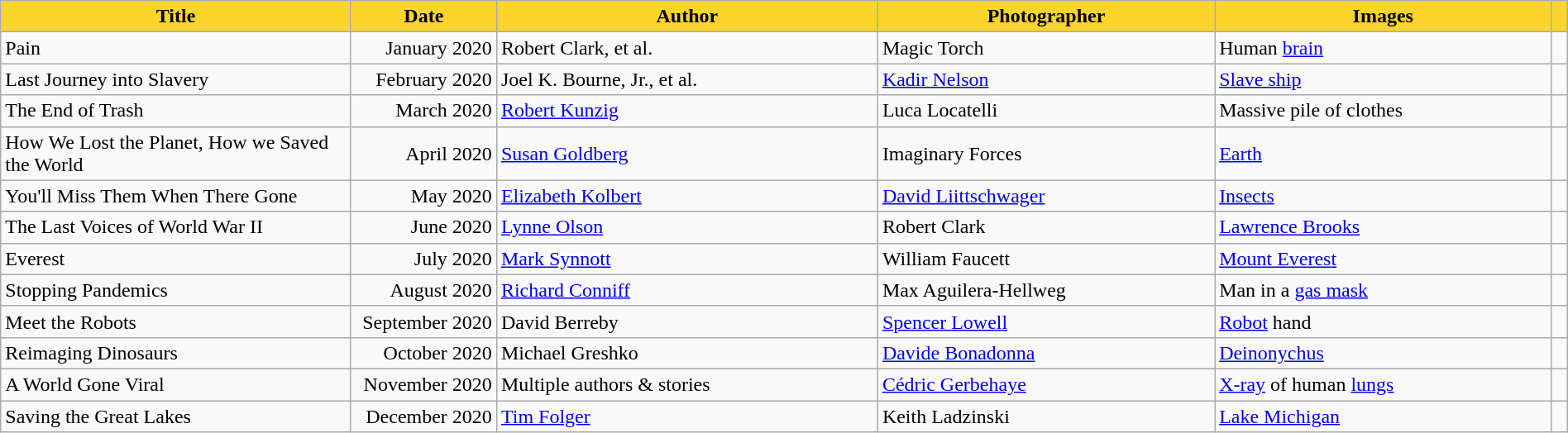<table class="wikitable sortable" style="width:100%">
<tr>
<th scope="col" class="unsortable" style="background-color:#fbd42c;" width=275px>Title</th>
<th scope="col" style="background-color:#fbd42c;" width=110>Date</th>
<th scope="col" style="background-color:#fbd42c;">Author</th>
<th scope="col" style="background-color:#fbd42c;">Photographer</th>
<th scope="col" class="unsortable" style="background-color:#fbd42c;">Images</th>
<th scope="col" class="unsortable" style="background-color:#fbd42c;"></th>
</tr>
<tr>
<td scope="row">Pain</td>
<td style="text-align:right;" data-sort-value="01/2020">January 2020</td>
<td>Robert Clark, et al.</td>
<td>Magic Torch</td>
<td>Human <a href='#'>brain</a></td>
<td></td>
</tr>
<tr>
<td scope="row">Last Journey into Slavery</td>
<td style="text-align:right;" data-sort-value="02/2020">February 2020</td>
<td>Joel K. Bourne, Jr., et al.</td>
<td><a href='#'>Kadir Nelson</a></td>
<td><a href='#'>Slave ship</a></td>
<td></td>
</tr>
<tr>
<td scope="row">The End of Trash</td>
<td style="text-align:right;" data-sort-value="03/2020">March 2020</td>
<td><a href='#'>Robert Kunzig</a></td>
<td>Luca Locatelli</td>
<td>Massive pile of clothes</td>
<td></td>
</tr>
<tr>
<td scope="row">How We Lost the Planet, How we Saved the World</td>
<td style="text-align:right;" data-sort-value="04/2020">April 2020</td>
<td><a href='#'>Susan Goldberg</a></td>
<td>Imaginary Forces</td>
<td><a href='#'>Earth</a></td>
<td></td>
</tr>
<tr>
<td scope="row">You'll Miss Them When There Gone</td>
<td style="text-align:right;" data-sort-value="05/2020">May 2020</td>
<td><a href='#'>Elizabeth Kolbert</a></td>
<td><a href='#'>David Liittschwager</a></td>
<td><a href='#'>Insects</a></td>
<td></td>
</tr>
<tr>
<td scope="row">The Last Voices of World War II</td>
<td style="text-align:right;" data-sort-value="06/2020">June 2020</td>
<td><a href='#'>Lynne Olson</a></td>
<td>Robert Clark</td>
<td><a href='#'>Lawrence Brooks</a></td>
<td></td>
</tr>
<tr>
<td scope="row">Everest</td>
<td style="text-align:right;" data-sort-value="07/2020">July 2020</td>
<td><a href='#'>Mark Synnott</a></td>
<td>William Faucett</td>
<td><a href='#'>Mount Everest</a></td>
<td></td>
</tr>
<tr>
<td scope="row">Stopping Pandemics</td>
<td style="text-align:right;" data-sort-value="08/2020">August 2020</td>
<td><a href='#'>Richard Conniff</a></td>
<td>Max Aguilera-Hellweg</td>
<td>Man in a <a href='#'>gas mask</a></td>
<td></td>
</tr>
<tr>
<td scope="row">Meet the Robots</td>
<td style="text-align:right;" data-sort-value="09/2020">September 2020</td>
<td>David Berreby</td>
<td><a href='#'>Spencer Lowell</a></td>
<td><a href='#'>Robot</a> hand</td>
<td></td>
</tr>
<tr>
<td scope="row">Reimaging Dinosaurs</td>
<td style="text-align:right;" data-sort-value="10/2020">October 2020</td>
<td>Michael Greshko</td>
<td><a href='#'>Davide Bonadonna</a></td>
<td><a href='#'>Deinonychus</a></td>
<td></td>
</tr>
<tr>
<td scope="row">A World Gone Viral</td>
<td style="text-align:right;" data-sort-value="11/2020">November 2020</td>
<td>Multiple authors & stories</td>
<td><a href='#'>Cédric Gerbehaye</a></td>
<td><a href='#'>X-ray</a> of human <a href='#'>lungs</a></td>
<td></td>
</tr>
<tr>
<td scope="row">Saving the Great Lakes</td>
<td style="text-align:right;" data-sort-value="12/2020">December 2020</td>
<td><a href='#'>Tim Folger</a></td>
<td>Keith Ladzinski</td>
<td><a href='#'>Lake Michigan</a></td>
<td></td>
</tr>
</table>
